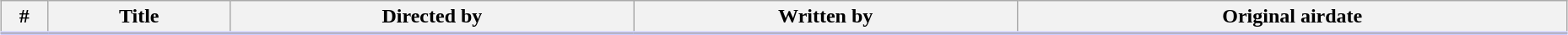<table class="wikitable" style="width:98%; margin:auto; background:#FFF;">
<tr style="border-bottom: 3px solid #CCF">
<th width="30">#</th>
<th>Title</th>
<th>Directed by</th>
<th>Written by</th>
<th>Original airdate</th>
</tr>
<tr>
</tr>
</table>
